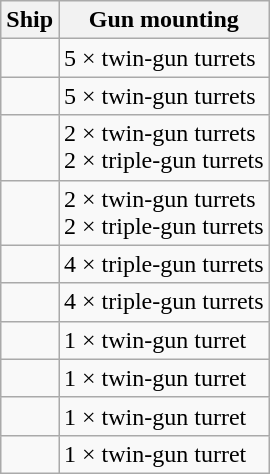<table class="wikitable">
<tr>
<th>Ship</th>
<th>Gun mounting</th>
</tr>
<tr>
<td></td>
<td>5 × twin-gun turrets</td>
</tr>
<tr>
<td></td>
<td>5 × twin-gun turrets</td>
</tr>
<tr>
<td></td>
<td>2 × twin-gun turrets<br> 2 × triple-gun turrets</td>
</tr>
<tr>
<td></td>
<td>2 × twin-gun turrets<br> 2 × triple-gun turrets</td>
</tr>
<tr>
<td></td>
<td>4 × triple-gun turrets</td>
</tr>
<tr>
<td></td>
<td>4 × triple-gun turrets</td>
</tr>
<tr>
<td></td>
<td>1 × twin-gun turret</td>
</tr>
<tr>
<td></td>
<td>1 × twin-gun turret</td>
</tr>
<tr>
<td></td>
<td>1 × twin-gun turret</td>
</tr>
<tr>
<td></td>
<td>1 × twin-gun turret</td>
</tr>
</table>
